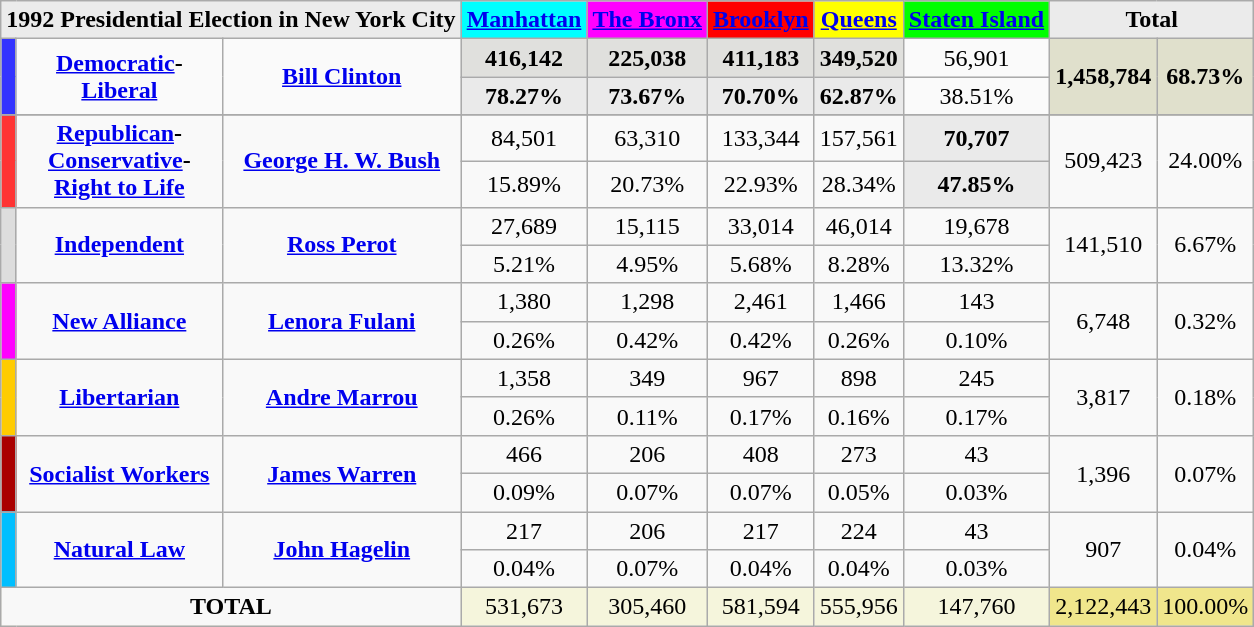<table class="wikitable"  style="text-align:center;">
<tr style="text-align:center;">
<td colspan="3"  style="background:#ebebeb;"><strong>1992 Presidential Election in New York City</strong></td>
<td style="background:aqua;"><strong><a href='#'>Manhattan</a></strong></td>
<td style="background:magenta;"><strong><a href='#'>The Bronx</a></strong></td>
<td style="background:red;"><strong><a href='#'>Brooklyn</a></strong></td>
<td style="background:yellow;"><strong><a href='#'>Queens</a></strong></td>
<td style="background:lime;"><strong><a href='#'>Staten Island</a></strong></td>
<td colspan="2"; style="background:#ebebeb;"><strong>Total</strong></td>
</tr>
<tr style="background:#e0e0dd;">
<th rowspan="2"; style="background-color:#3333FF; width: 3px"></th>
<td rowspan="2"; style="background:#fafafa; style="width: 130px"><strong><a href='#'>Democratic</a>-<br><a href='#'>Liberal</a></strong></td>
<td rowspan="2" style="background:#fafafa; style="text-align:center;"><strong><a href='#'>Bill Clinton</a></strong></td>
<td><strong>416,142</strong></td>
<td><strong>225,038</strong></td>
<td><strong>411,183</strong></td>
<td><strong>349,520</strong></td>
<td style="background:#fafafa;">56,901</td>
<td rowspan="2"; style="background:#e0e0cc;"><strong>1,458,784</strong></td>
<td rowspan="2"; style="background:#e0e0cc;"><strong>68.73%</strong></td>
</tr>
<tr style="background:#eaeaea;">
<td><strong>78.27%</strong></td>
<td><strong>73.67%</strong></td>
<td><strong>70.70%</strong></td>
<td><strong>62.87%</strong></td>
<td style="background:#fafafa;">38.51%</td>
</tr>
<tr style="background:#e0e0dd;">
</tr>
<tr>
<th rowspan="2"; style="background-color:#FF3333; width: 3px"></th>
<td rowspan="2"; style="width: 130px"><strong><a href='#'>Republican</a>-<br><a href='#'>Conservative</a>-<br><a href='#'>Right to Life</a></strong></td>
<td rowspan="2" text-align:center;"><strong><a href='#'>George H. W. Bush</a></strong></td>
<td>84,501</td>
<td>63,310</td>
<td>133,344</td>
<td>157,561</td>
<td style="background:#eaeaea;"><strong>70,707</strong></td>
<td rowspan="2";>509,423</td>
<td rowspan="2";>24.00%</td>
</tr>
<tr>
<td>15.89%</td>
<td>20.73%</td>
<td>22.93%</td>
<td>28.34%</td>
<td style="background:#eaeaea;"><strong>47.85%</strong></td>
</tr>
<tr>
<th rowspan="2"; style="background-color:#DDDDDD; width: 3px"></th>
<td rowspan="2"; style="width: 130px"><strong><a href='#'>Independent</a></strong></td>
<td rowspan="2" style="text-align:center;"><strong><a href='#'>Ross Perot</a></strong></td>
<td>27,689</td>
<td>15,115</td>
<td>33,014</td>
<td>46,014</td>
<td>19,678</td>
<td rowspan="2";>141,510</td>
<td rowspan="2";>6.67%</td>
</tr>
<tr>
<td>5.21%</td>
<td>4.95%</td>
<td>5.68%</td>
<td>8.28%</td>
<td>13.32%</td>
</tr>
<tr>
<th rowspan="2"; style="background-color:#FF00FF; width: 3px"></th>
<td rowspan="2"; style="width: 130px"><strong><a href='#'>New Alliance</a></strong></td>
<td rowspan="2" style="text-align:center;"><strong><a href='#'>Lenora Fulani</a></strong></td>
<td>1,380</td>
<td>1,298</td>
<td>2,461</td>
<td>1,466</td>
<td>143</td>
<td rowspan="2";>6,748</td>
<td rowspan="2";>0.32%</td>
</tr>
<tr>
<td>0.26%</td>
<td>0.42%</td>
<td>0.42%</td>
<td>0.26%</td>
<td>0.10%</td>
</tr>
<tr>
<th rowspan="2"; style="background-color:#FFCC00; width: 3px"></th>
<td rowspan="2"; style="width: 130px"><strong><a href='#'>Libertarian</a></strong></td>
<td rowspan="2" style="text-align:center;"><strong><a href='#'>Andre Marrou</a></strong></td>
<td>1,358</td>
<td>349</td>
<td>967</td>
<td>898</td>
<td>245</td>
<td rowspan="2";>3,817</td>
<td rowspan="2";>0.18%</td>
</tr>
<tr>
<td>0.26%</td>
<td>0.11%</td>
<td>0.17%</td>
<td>0.16%</td>
<td>0.17%</td>
</tr>
<tr>
<th rowspan="2"; style="background-color:#aa0000; width: 3px"></th>
<td rowspan="2"; style="width: 130px"><strong><a href='#'>Socialist Workers</a></strong></td>
<td rowspan="2" style="text-align:center;"><strong><a href='#'>James Warren</a></strong></td>
<td>466</td>
<td>206</td>
<td>408</td>
<td>273</td>
<td>43</td>
<td rowspan="2";>1,396</td>
<td rowspan="2";>0.07%</td>
</tr>
<tr>
<td>0.09%</td>
<td>0.07%</td>
<td>0.07%</td>
<td>0.05%</td>
<td>0.03%</td>
</tr>
<tr>
<th rowspan="2"; style="background-color:#00BFFF; width: 3px"></th>
<td rowspan="2"; style="width: 130px"><strong><a href='#'>Natural Law</a></strong></td>
<td rowspan="2" style="text-align:center;"><strong><a href='#'>John Hagelin</a></strong></td>
<td>217</td>
<td>206</td>
<td>217</td>
<td>224</td>
<td>43</td>
<td rowspan="2";>907</td>
<td rowspan="2";>0.04%</td>
</tr>
<tr>
<td>0.04%</td>
<td>0.07%</td>
<td>0.04%</td>
<td>0.04%</td>
<td>0.03%</td>
</tr>
<tr style="background:beige;">
<td colspan="3"; style="background:#f8f8f8;"><strong>TOTAL</strong></td>
<td>531,673</td>
<td>305,460</td>
<td>581,594</td>
<td>555,956</td>
<td>147,760</td>
<td bgcolor="khaki">2,122,443</td>
<td bgcolor="khaki">100.00%</td>
</tr>
</table>
